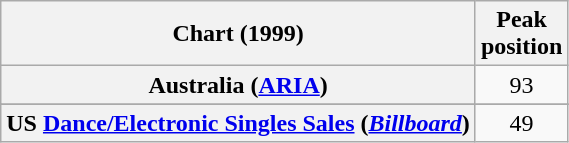<table class="wikitable sortable plainrowheaders" style="text-align:center">
<tr>
<th scope="col">Chart (1999)</th>
<th scope="col">Peak<br>position</th>
</tr>
<tr>
<th scope="row">Australia (<a href='#'>ARIA</a>)</th>
<td>93</td>
</tr>
<tr>
</tr>
<tr>
</tr>
<tr>
</tr>
<tr>
</tr>
<tr>
<th scope="row">US <a href='#'>Dance/Electronic Singles Sales</a> (<em><a href='#'>Billboard</a></em>)</th>
<td>49</td>
</tr>
</table>
